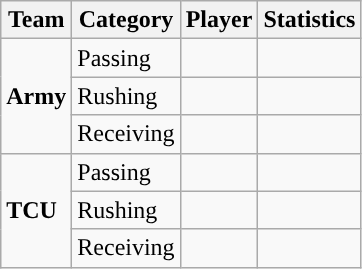<table class="wikitable" style="float: left;">
<tr>
<th>Team</th>
<th>Category</th>
<th>Player</th>
<th>Statistics</th>
</tr>
<tr>
<td rowspan=3><strong>Army</strong></td>
<td>Passing</td>
<td></td>
<td></td>
</tr>
<tr>
<td>Rushing</td>
<td></td>
<td></td>
</tr>
<tr>
<td>Receiving</td>
<td></td>
<td></td>
</tr>
<tr>
<td rowspan=3><strong>TCU</strong></td>
<td>Passing</td>
<td></td>
<td></td>
</tr>
<tr>
<td>Rushing</td>
<td></td>
<td></td>
</tr>
<tr>
<td>Receiving</td>
<td></td>
<td></td>
</tr>
</table>
